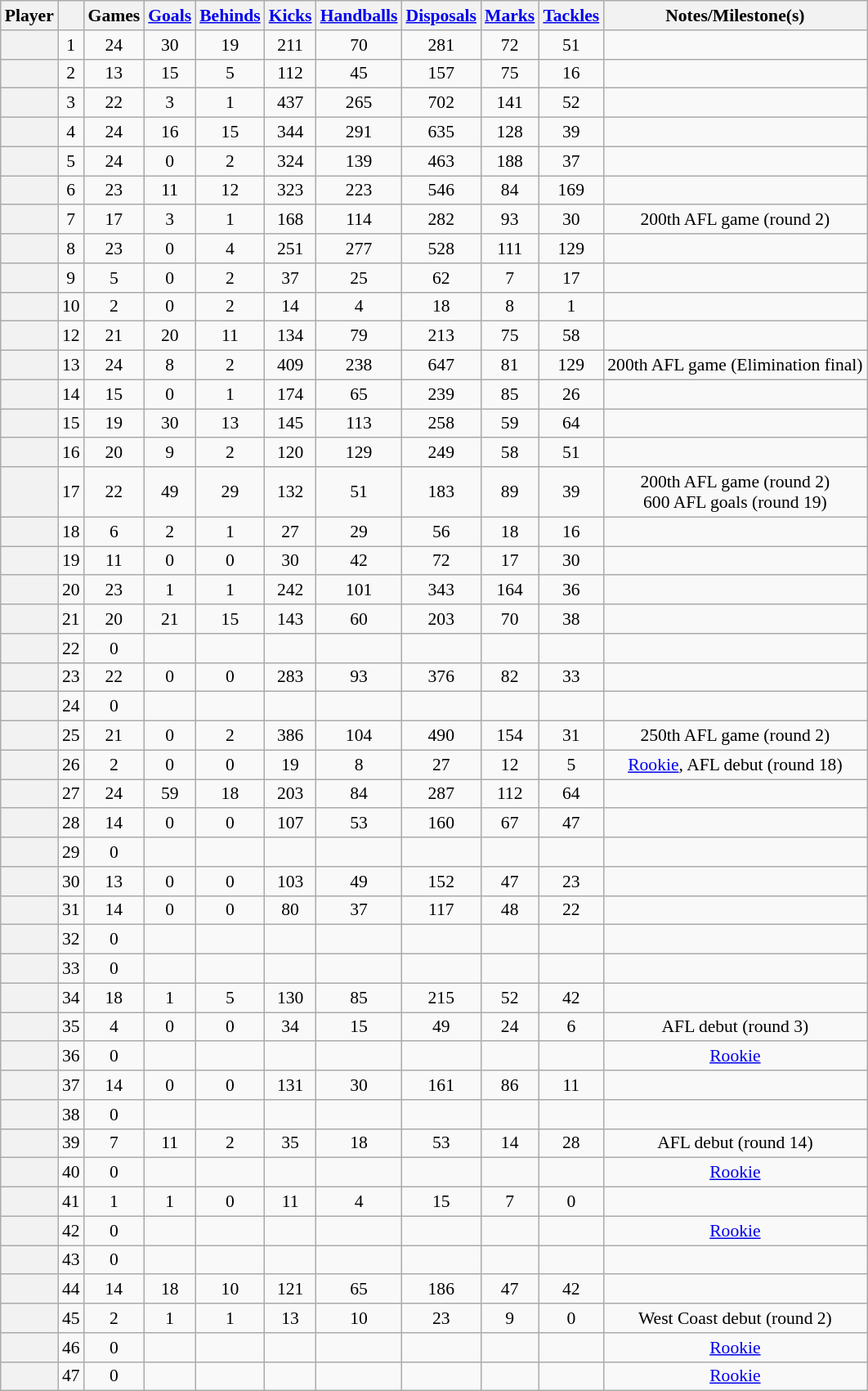<table class="wikitable plainrowheaders sortable" style="text-align:center; font-size:90%">
<tr>
<th scope="col">Player</th>
<th scope="col"></th>
<th scope="col" width:3em>Games</th>
<th scope="col" width:3em><a href='#'>Goals</a></th>
<th scope="col" width:3em><a href='#'>Behinds</a></th>
<th scope="col" width:3em><a href='#'>Kicks</a></th>
<th scope="col" width:3em><a href='#'>Handballs</a></th>
<th scope="col" width:3em><a href='#'>Disposals</a></th>
<th scope="col" width:3em><a href='#'>Marks</a></th>
<th scope="col" width:3em><a href='#'>Tackles</a></th>
<th scope="col" class="unsortable">Notes/Milestone(s)</th>
</tr>
<tr>
<th scope="row"></th>
<td>1</td>
<td>24</td>
<td>30</td>
<td>19</td>
<td>211</td>
<td>70</td>
<td>281</td>
<td>72</td>
<td>51</td>
<td></td>
</tr>
<tr>
<th scope="row"></th>
<td>2</td>
<td>13</td>
<td>15</td>
<td>5</td>
<td>112</td>
<td>45</td>
<td>157</td>
<td>75</td>
<td>16</td>
<td></td>
</tr>
<tr>
<th scope="row"></th>
<td>3</td>
<td>22</td>
<td>3</td>
<td>1</td>
<td>437</td>
<td>265</td>
<td>702</td>
<td>141</td>
<td>52</td>
<td></td>
</tr>
<tr>
<th scope="row"></th>
<td>4</td>
<td>24</td>
<td>16</td>
<td>15</td>
<td>344</td>
<td>291</td>
<td>635</td>
<td>128</td>
<td>39</td>
<td></td>
</tr>
<tr>
<th scope="row"></th>
<td>5</td>
<td>24</td>
<td>0</td>
<td>2</td>
<td>324</td>
<td>139</td>
<td>463</td>
<td>188</td>
<td>37</td>
<td></td>
</tr>
<tr>
<th scope="row"></th>
<td>6</td>
<td>23</td>
<td>11</td>
<td>12</td>
<td>323</td>
<td>223</td>
<td>546</td>
<td>84</td>
<td>169</td>
<td></td>
</tr>
<tr>
<th scope="row"></th>
<td>7</td>
<td>17</td>
<td>3</td>
<td>1</td>
<td>168</td>
<td>114</td>
<td>282</td>
<td>93</td>
<td>30</td>
<td>200th AFL game (round 2)</td>
</tr>
<tr>
<th scope="row"></th>
<td>8</td>
<td>23</td>
<td>0</td>
<td>4</td>
<td>251</td>
<td>277</td>
<td>528</td>
<td>111</td>
<td>129</td>
<td></td>
</tr>
<tr>
<th scope="row"></th>
<td>9</td>
<td>5</td>
<td>0</td>
<td>2</td>
<td>37</td>
<td>25</td>
<td>62</td>
<td>7</td>
<td>17</td>
<td></td>
</tr>
<tr>
<th scope="row"></th>
<td>10</td>
<td>2</td>
<td>0</td>
<td>2</td>
<td>14</td>
<td>4</td>
<td>18</td>
<td>8</td>
<td>1</td>
<td></td>
</tr>
<tr>
<th scope="row"></th>
<td>12</td>
<td>21</td>
<td>20</td>
<td>11</td>
<td>134</td>
<td>79</td>
<td>213</td>
<td>75</td>
<td>58</td>
<td></td>
</tr>
<tr>
<th scope="row"></th>
<td>13</td>
<td>24</td>
<td>8</td>
<td>2</td>
<td>409</td>
<td>238</td>
<td>647</td>
<td>81</td>
<td>129</td>
<td>200th AFL game (Elimination final)</td>
</tr>
<tr>
<th scope="row"></th>
<td>14</td>
<td>15</td>
<td>0</td>
<td>1</td>
<td>174</td>
<td>65</td>
<td>239</td>
<td>85</td>
<td>26</td>
<td></td>
</tr>
<tr>
<th scope="row"></th>
<td>15</td>
<td>19</td>
<td>30</td>
<td>13</td>
<td>145</td>
<td>113</td>
<td>258</td>
<td>59</td>
<td>64</td>
<td></td>
</tr>
<tr>
<th scope="row"></th>
<td>16</td>
<td>20</td>
<td>9</td>
<td>2</td>
<td>120</td>
<td>129</td>
<td>249</td>
<td>58</td>
<td>51</td>
<td></td>
</tr>
<tr>
<th scope="row"></th>
<td>17</td>
<td>22</td>
<td>49</td>
<td>29</td>
<td>132</td>
<td>51</td>
<td>183</td>
<td>89</td>
<td>39</td>
<td>200th AFL game (round 2)<br>600 AFL goals (round 19)</td>
</tr>
<tr>
<th scope="row"></th>
<td>18</td>
<td>6</td>
<td>2</td>
<td>1</td>
<td>27</td>
<td>29</td>
<td>56</td>
<td>18</td>
<td>16</td>
<td></td>
</tr>
<tr>
<th scope="row"></th>
<td>19</td>
<td>11</td>
<td>0</td>
<td>0</td>
<td>30</td>
<td>42</td>
<td>72</td>
<td>17</td>
<td>30</td>
<td></td>
</tr>
<tr>
<th scope="row"></th>
<td>20</td>
<td>23</td>
<td>1</td>
<td>1</td>
<td>242</td>
<td>101</td>
<td>343</td>
<td>164</td>
<td>36</td>
<td></td>
</tr>
<tr>
<th scope="row"></th>
<td>21</td>
<td>20</td>
<td>21</td>
<td>15</td>
<td>143</td>
<td>60</td>
<td>203</td>
<td>70</td>
<td>38</td>
<td></td>
</tr>
<tr>
<th scope="row"></th>
<td>22</td>
<td>0</td>
<td></td>
<td></td>
<td></td>
<td></td>
<td></td>
<td></td>
<td></td>
<td></td>
</tr>
<tr>
<th scope="row"></th>
<td>23</td>
<td>22</td>
<td>0</td>
<td>0</td>
<td>283</td>
<td>93</td>
<td>376</td>
<td>82</td>
<td>33</td>
<td></td>
</tr>
<tr>
<th scope="row"></th>
<td>24</td>
<td>0</td>
<td></td>
<td></td>
<td></td>
<td></td>
<td></td>
<td></td>
<td></td>
<td></td>
</tr>
<tr>
<th scope="row"></th>
<td>25</td>
<td>21</td>
<td>0</td>
<td>2</td>
<td>386</td>
<td>104</td>
<td>490</td>
<td>154</td>
<td>31</td>
<td>250th AFL game (round 2)</td>
</tr>
<tr>
<th scope="row"></th>
<td>26</td>
<td>2</td>
<td>0</td>
<td>0</td>
<td>19</td>
<td>8</td>
<td>27</td>
<td>12</td>
<td>5</td>
<td><a href='#'>Rookie</a>, AFL debut (round 18)</td>
</tr>
<tr>
<th scope="row"></th>
<td>27</td>
<td>24</td>
<td>59</td>
<td>18</td>
<td>203</td>
<td>84</td>
<td>287</td>
<td>112</td>
<td>64</td>
<td></td>
</tr>
<tr>
<th scope="row"></th>
<td>28</td>
<td>14</td>
<td>0</td>
<td>0</td>
<td>107</td>
<td>53</td>
<td>160</td>
<td>67</td>
<td>47</td>
<td></td>
</tr>
<tr>
<th scope="row"></th>
<td>29</td>
<td>0</td>
<td></td>
<td></td>
<td></td>
<td></td>
<td></td>
<td></td>
<td></td>
<td></td>
</tr>
<tr>
<th scope="row"></th>
<td>30</td>
<td>13</td>
<td>0</td>
<td>0</td>
<td>103</td>
<td>49</td>
<td>152</td>
<td>47</td>
<td>23</td>
<td></td>
</tr>
<tr>
<th scope="row"></th>
<td>31</td>
<td>14</td>
<td>0</td>
<td>0</td>
<td>80</td>
<td>37</td>
<td>117</td>
<td>48</td>
<td>22</td>
<td></td>
</tr>
<tr>
<th scope="row"></th>
<td>32</td>
<td>0</td>
<td></td>
<td></td>
<td></td>
<td></td>
<td></td>
<td></td>
<td></td>
<td></td>
</tr>
<tr>
<th scope="row"></th>
<td>33</td>
<td>0</td>
<td></td>
<td></td>
<td></td>
<td></td>
<td></td>
<td></td>
<td></td>
<td></td>
</tr>
<tr>
<th scope="row"></th>
<td>34</td>
<td>18</td>
<td>1</td>
<td>5</td>
<td>130</td>
<td>85</td>
<td>215</td>
<td>52</td>
<td>42</td>
<td></td>
</tr>
<tr>
<th scope="row"></th>
<td>35</td>
<td>4</td>
<td>0</td>
<td>0</td>
<td>34</td>
<td>15</td>
<td>49</td>
<td>24</td>
<td>6</td>
<td>AFL debut (round 3)</td>
</tr>
<tr>
<th scope="row"></th>
<td>36</td>
<td>0</td>
<td></td>
<td></td>
<td></td>
<td></td>
<td></td>
<td></td>
<td></td>
<td><a href='#'>Rookie</a></td>
</tr>
<tr>
<th scope="row"></th>
<td>37</td>
<td>14</td>
<td>0</td>
<td>0</td>
<td>131</td>
<td>30</td>
<td>161</td>
<td>86</td>
<td>11</td>
<td></td>
</tr>
<tr>
<th scope="row"></th>
<td>38</td>
<td>0</td>
<td></td>
<td></td>
<td></td>
<td></td>
<td></td>
<td></td>
<td></td>
<td></td>
</tr>
<tr>
<th scope="row"></th>
<td>39</td>
<td>7</td>
<td>11</td>
<td>2</td>
<td>35</td>
<td>18</td>
<td>53</td>
<td>14</td>
<td>28</td>
<td>AFL debut (round 14)</td>
</tr>
<tr>
<th scope="row"></th>
<td>40</td>
<td>0</td>
<td></td>
<td></td>
<td></td>
<td></td>
<td></td>
<td></td>
<td></td>
<td><a href='#'>Rookie</a></td>
</tr>
<tr>
<th scope="row"></th>
<td>41</td>
<td>1</td>
<td>1</td>
<td>0</td>
<td>11</td>
<td>4</td>
<td>15</td>
<td>7</td>
<td>0</td>
<td></td>
</tr>
<tr>
<th scope="row"></th>
<td>42</td>
<td>0</td>
<td></td>
<td></td>
<td></td>
<td></td>
<td></td>
<td></td>
<td></td>
<td><a href='#'>Rookie</a></td>
</tr>
<tr>
<th scope="row"></th>
<td>43</td>
<td>0</td>
<td></td>
<td></td>
<td></td>
<td></td>
<td></td>
<td></td>
<td></td>
<td></td>
</tr>
<tr>
<th scope="row"></th>
<td>44</td>
<td>14</td>
<td>18</td>
<td>10</td>
<td>121</td>
<td>65</td>
<td>186</td>
<td>47</td>
<td>42</td>
<td></td>
</tr>
<tr>
<th scope="row"></th>
<td>45</td>
<td>2</td>
<td>1</td>
<td>1</td>
<td>13</td>
<td>10</td>
<td>23</td>
<td>9</td>
<td>0</td>
<td>West Coast debut (round 2)</td>
</tr>
<tr>
<th scope="row"></th>
<td>46</td>
<td>0</td>
<td></td>
<td></td>
<td></td>
<td></td>
<td></td>
<td></td>
<td></td>
<td><a href='#'>Rookie</a></td>
</tr>
<tr>
<th scope="row"></th>
<td>47</td>
<td>0</td>
<td></td>
<td></td>
<td></td>
<td></td>
<td></td>
<td></td>
<td></td>
<td><a href='#'>Rookie</a></td>
</tr>
</table>
